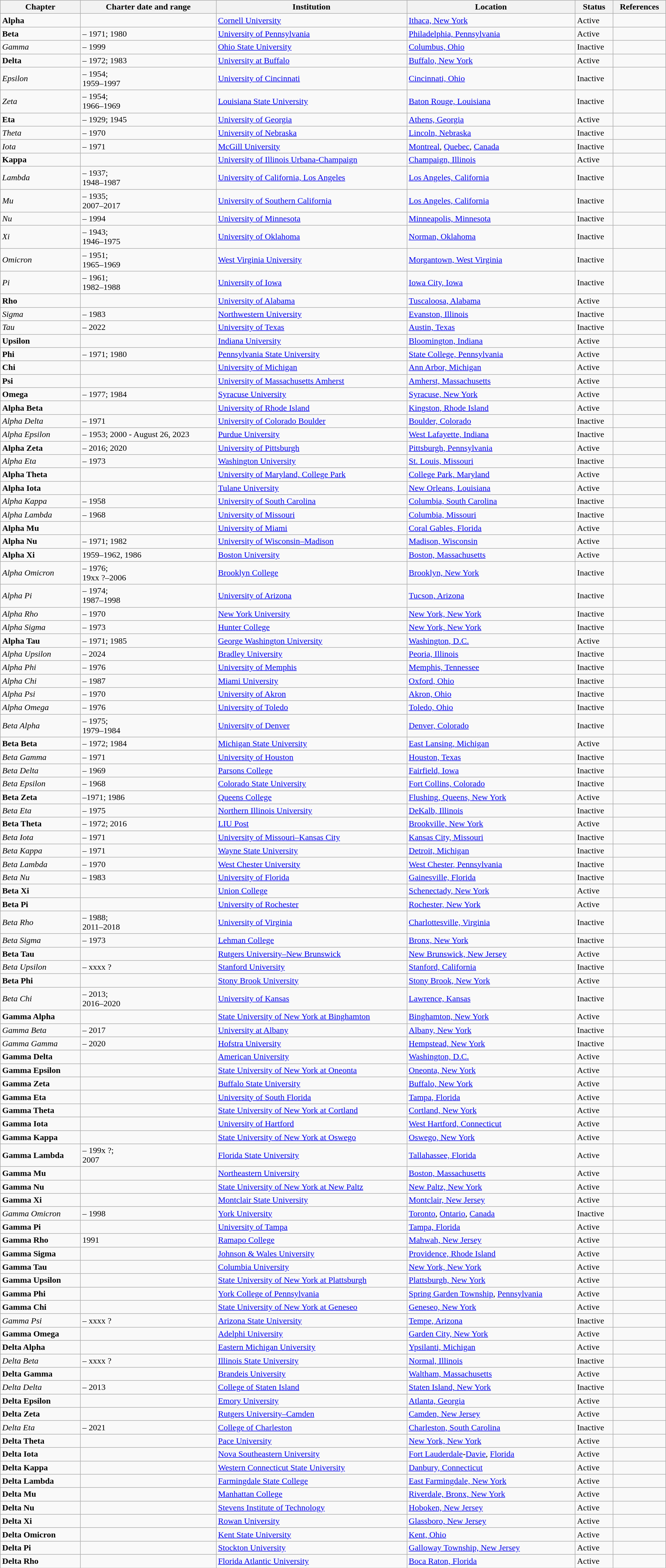<table class="sortable wikitable" style="width:100%;" ">
<tr>
<th>Chapter</th>
<th>Charter date and range</th>
<th>Institution</th>
<th>Location</th>
<th>Status</th>
<th>References</th>
</tr>
<tr>
<td><strong>Alpha</strong></td>
<td></td>
<td><a href='#'>Cornell University</a></td>
<td><a href='#'>Ithaca, New York</a></td>
<td>Active</td>
<td></td>
</tr>
<tr>
<td><strong>Beta</strong></td>
<td> – 1971; 1980</td>
<td><a href='#'>University of Pennsylvania</a></td>
<td><a href='#'>Philadelphia, Pennsylvania</a></td>
<td>Active</td>
<td></td>
</tr>
<tr>
<td><em>Gamma</em></td>
<td> – 1999</td>
<td><a href='#'>Ohio State University</a></td>
<td><a href='#'>Columbus, Ohio</a></td>
<td>Inactive</td>
<td></td>
</tr>
<tr>
<td><strong>Delta</strong></td>
<td> – 1972; 1983</td>
<td><a href='#'>University at Buffalo</a></td>
<td><a href='#'>Buffalo, New York</a></td>
<td>Active</td>
<td></td>
</tr>
<tr>
<td><em>Epsilon</em></td>
<td> – 1954;<br>1959–1997</td>
<td><a href='#'>University of Cincinnati</a></td>
<td><a href='#'>Cincinnati, Ohio</a></td>
<td>Inactive</td>
<td></td>
</tr>
<tr>
<td><em>Zeta</em></td>
<td> – 1954;<br>1966–1969</td>
<td><a href='#'>Louisiana State University</a></td>
<td><a href='#'>Baton Rouge, Louisiana</a></td>
<td>Inactive</td>
<td></td>
</tr>
<tr>
<td><strong>Eta</strong></td>
<td> – 1929; 1945</td>
<td><a href='#'>University of Georgia</a></td>
<td><a href='#'>Athens, Georgia</a></td>
<td>Active</td>
<td></td>
</tr>
<tr>
<td><em>Theta</em></td>
<td> – 1970</td>
<td><a href='#'>University of Nebraska</a></td>
<td><a href='#'>Lincoln, Nebraska</a></td>
<td>Inactive</td>
<td></td>
</tr>
<tr>
<td><em>Iota</em></td>
<td> – 1971</td>
<td><a href='#'>McGill University</a></td>
<td><a href='#'>Montreal</a>, <a href='#'>Quebec</a>, <a href='#'>Canada</a></td>
<td>Inactive</td>
<td></td>
</tr>
<tr>
<td><strong>Kappa</strong></td>
<td></td>
<td><a href='#'>University of Illinois Urbana-Champaign</a></td>
<td><a href='#'>Champaign, Illinois</a></td>
<td>Active</td>
<td></td>
</tr>
<tr>
<td><em>Lambda</em></td>
<td> – 1937;<br>1948–1987</td>
<td><a href='#'>University of California, Los Angeles</a></td>
<td><a href='#'>Los Angeles, California</a></td>
<td>Inactive</td>
<td></td>
</tr>
<tr>
<td><em>Mu</em></td>
<td> – 1935;<br>2007–2017</td>
<td><a href='#'>University of Southern California</a></td>
<td><a href='#'>Los Angeles, California</a></td>
<td>Inactive</td>
<td></td>
</tr>
<tr>
<td><em>Nu</em></td>
<td> – 1994</td>
<td><a href='#'>University of Minnesota</a></td>
<td><a href='#'>Minneapolis, Minnesota</a></td>
<td>Inactive</td>
<td></td>
</tr>
<tr>
<td><em>Xi</em></td>
<td> – 1943;<br>1946–1975</td>
<td><a href='#'>University of Oklahoma</a></td>
<td><a href='#'>Norman, Oklahoma</a></td>
<td>Inactive</td>
<td></td>
</tr>
<tr>
<td><em>Omicron</em></td>
<td> – 1951;<br>1965–1969</td>
<td><a href='#'>West Virginia University</a></td>
<td><a href='#'>Morgantown, West Virginia</a></td>
<td>Inactive</td>
<td></td>
</tr>
<tr>
<td><em>Pi</em></td>
<td> – 1961;<br>1982–1988</td>
<td><a href='#'>University of Iowa</a></td>
<td><a href='#'>Iowa City, Iowa</a></td>
<td>Inactive</td>
<td></td>
</tr>
<tr>
<td><strong>Rho</strong></td>
<td></td>
<td><a href='#'>University of Alabama</a></td>
<td><a href='#'>Tuscaloosa, Alabama</a></td>
<td>Active</td>
<td></td>
</tr>
<tr>
<td><em>Sigma</em></td>
<td> – 1983</td>
<td><a href='#'>Northwestern University</a></td>
<td><a href='#'>Evanston, Illinois</a></td>
<td>Inactive</td>
<td></td>
</tr>
<tr>
<td><em>Tau</em></td>
<td> – 2022</td>
<td><a href='#'>University of Texas</a></td>
<td><a href='#'>Austin, Texas</a></td>
<td>Inactive</td>
<td></td>
</tr>
<tr>
<td><strong>Upsilon</strong></td>
<td></td>
<td><a href='#'>Indiana University</a></td>
<td><a href='#'>Bloomington, Indiana</a></td>
<td>Active</td>
<td></td>
</tr>
<tr>
<td><strong>Phi</strong></td>
<td> – 1971; 1980</td>
<td><a href='#'>Pennsylvania State University</a></td>
<td><a href='#'>State College, Pennsylvania</a></td>
<td>Active</td>
<td></td>
</tr>
<tr>
<td><strong>Chi</strong></td>
<td></td>
<td><a href='#'>University of Michigan</a></td>
<td><a href='#'>Ann Arbor, Michigan</a></td>
<td>Active</td>
<td></td>
</tr>
<tr>
<td><strong>Psi</strong></td>
<td></td>
<td><a href='#'>University of Massachusetts Amherst</a></td>
<td><a href='#'>Amherst, Massachusetts</a></td>
<td>Active</td>
<td></td>
</tr>
<tr>
<td><strong>Omega</strong></td>
<td> – 1977; 1984</td>
<td><a href='#'>Syracuse University</a></td>
<td><a href='#'>Syracuse, New York</a></td>
<td>Active</td>
<td></td>
</tr>
<tr>
<td><strong>Alpha Beta</strong></td>
<td></td>
<td><a href='#'>University of Rhode Island</a></td>
<td><a href='#'>Kingston, Rhode Island</a></td>
<td>Active</td>
<td></td>
</tr>
<tr>
<td><em>Alpha Delta</em></td>
<td> – 1971</td>
<td><a href='#'>University of Colorado Boulder</a></td>
<td><a href='#'>Boulder, Colorado</a></td>
<td>Inactive</td>
<td></td>
</tr>
<tr>
<td><em>Alpha Epsilon</em></td>
<td> – 1953; 2000 - August 26, 2023</td>
<td><a href='#'>Purdue University</a></td>
<td><a href='#'>West Lafayette, Indiana</a></td>
<td>Inactive</td>
<td></td>
</tr>
<tr>
<td><strong>Alpha Zeta</strong></td>
<td> – 2016; 2020</td>
<td><a href='#'>University of Pittsburgh</a></td>
<td><a href='#'>Pittsburgh, Pennsylvania</a></td>
<td>Active</td>
<td></td>
</tr>
<tr>
<td><em>Alpha Eta</em></td>
<td> – 1973</td>
<td><a href='#'>Washington University</a></td>
<td><a href='#'>St. Louis, Missouri</a></td>
<td>Inactive</td>
<td></td>
</tr>
<tr>
<td><strong>Alpha Theta</strong></td>
<td></td>
<td><a href='#'>University of Maryland, College Park</a></td>
<td><a href='#'>College Park, Maryland</a></td>
<td>Active</td>
<td></td>
</tr>
<tr>
<td><strong>Alpha Iota</strong></td>
<td></td>
<td><a href='#'>Tulane University</a></td>
<td><a href='#'>New Orleans, Louisiana</a></td>
<td>Active</td>
<td></td>
</tr>
<tr>
<td><em>Alpha Kappa</em></td>
<td> – 1958</td>
<td><a href='#'>University of South Carolina</a></td>
<td><a href='#'>Columbia, South Carolina</a></td>
<td>Inactive</td>
<td></td>
</tr>
<tr>
<td><em>Alpha Lambda</em></td>
<td> – 1968</td>
<td><a href='#'>University of Missouri</a></td>
<td><a href='#'>Columbia, Missouri</a></td>
<td>Inactive</td>
<td></td>
</tr>
<tr>
<td><strong>Alpha Mu</strong></td>
<td></td>
<td><a href='#'>University of Miami</a></td>
<td><a href='#'>Coral Gables, Florida</a></td>
<td>Active</td>
<td></td>
</tr>
<tr>
<td><strong>Alpha Nu</strong></td>
<td> – 1971; 1982</td>
<td><a href='#'>University of Wisconsin–Madison</a></td>
<td><a href='#'>Madison, Wisconsin</a></td>
<td>Active</td>
<td></td>
</tr>
<tr>
<td><strong>Alpha Xi</strong></td>
<td>1959–1962, 1986</td>
<td><a href='#'>Boston University</a></td>
<td><a href='#'>Boston, Massachusetts</a></td>
<td>Active</td>
<td></td>
</tr>
<tr>
<td><em>Alpha Omicron</em></td>
<td> – 1976;<br>19xx ?–2006</td>
<td><a href='#'>Brooklyn College</a></td>
<td><a href='#'>Brooklyn, New York</a></td>
<td>Inactive</td>
<td></td>
</tr>
<tr>
<td><em>Alpha Pi</em></td>
<td> – 1974; <br>1987–1998</td>
<td><a href='#'>University of Arizona</a></td>
<td><a href='#'>Tucson, Arizona</a></td>
<td>Inactive</td>
<td></td>
</tr>
<tr>
<td><em>Alpha Rho</em></td>
<td> – 1970</td>
<td><a href='#'>New York University</a></td>
<td><a href='#'>New York, New York</a></td>
<td>Inactive</td>
<td></td>
</tr>
<tr>
<td><em>Alpha Sigma</em></td>
<td> – 1973</td>
<td><a href='#'>Hunter College</a></td>
<td><a href='#'>New York, New York</a></td>
<td>Inactive</td>
<td></td>
</tr>
<tr>
<td><strong>Alpha Tau</strong></td>
<td> – 1971; 1985</td>
<td><a href='#'>George Washington University</a></td>
<td><a href='#'>Washington, D.C.</a></td>
<td>Active</td>
<td></td>
</tr>
<tr>
<td><em>Alpha Upsilon</em></td>
<td> – 2024</td>
<td><a href='#'>Bradley University</a></td>
<td><a href='#'>Peoria, Illinois</a></td>
<td>Inactive</td>
<td></td>
</tr>
<tr>
<td><em>Alpha Phi</em></td>
<td> – 1976</td>
<td><a href='#'>University of Memphis</a></td>
<td><a href='#'>Memphis, Tennessee</a></td>
<td>Inactive</td>
<td></td>
</tr>
<tr>
<td><em>Alpha Chi</em></td>
<td> – 1987</td>
<td><a href='#'>Miami University</a></td>
<td><a href='#'>Oxford, Ohio</a></td>
<td>Inactive</td>
<td></td>
</tr>
<tr>
<td><em>Alpha Psi</em></td>
<td> – 1970</td>
<td><a href='#'>University of Akron</a></td>
<td><a href='#'>Akron, Ohio</a></td>
<td>Inactive</td>
<td></td>
</tr>
<tr>
<td><em>Alpha Omega</em></td>
<td> – 1976</td>
<td><a href='#'>University of Toledo</a></td>
<td><a href='#'>Toledo, Ohio</a></td>
<td>Inactive</td>
<td></td>
</tr>
<tr>
<td><em>Beta Alpha</em></td>
<td> – 1975; <br>1979–1984</td>
<td><a href='#'>University of Denver</a></td>
<td><a href='#'>Denver, Colorado</a></td>
<td>Inactive</td>
<td></td>
</tr>
<tr>
<td><strong>Beta Beta</strong></td>
<td> – 1972; 1984</td>
<td><a href='#'>Michigan State University</a></td>
<td><a href='#'>East Lansing, Michigan</a></td>
<td>Active</td>
<td></td>
</tr>
<tr>
<td><em>Beta Gamma</em></td>
<td> – 1971</td>
<td><a href='#'>University of Houston</a></td>
<td><a href='#'>Houston, Texas</a></td>
<td>Inactive</td>
<td></td>
</tr>
<tr>
<td><em>Beta Delta</em></td>
<td> – 1969</td>
<td><a href='#'>Parsons College</a></td>
<td><a href='#'>Fairfield, Iowa</a></td>
<td>Inactive</td>
<td></td>
</tr>
<tr>
<td><em>Beta Epsilon</em></td>
<td> – 1968</td>
<td><a href='#'>Colorado State University</a></td>
<td><a href='#'>Fort Collins, Colorado</a></td>
<td>Inactive</td>
<td></td>
</tr>
<tr>
<td><strong>Beta Zeta</strong></td>
<td> –1971; 1986</td>
<td><a href='#'>Queens College</a></td>
<td><a href='#'>Flushing, Queens, New York</a></td>
<td>Active</td>
<td></td>
</tr>
<tr>
<td><em>Beta Eta</em></td>
<td> – 1975</td>
<td><a href='#'>Northern Illinois University</a></td>
<td><a href='#'>DeKalb, Illinois</a></td>
<td>Inactive</td>
<td></td>
</tr>
<tr>
<td><strong>Beta Theta</strong></td>
<td> – 1972; 2016</td>
<td><a href='#'>LIU Post</a></td>
<td><a href='#'>Brookville, New York</a></td>
<td>Active</td>
<td></td>
</tr>
<tr>
<td><em>Beta Iota</em></td>
<td> – 1971</td>
<td><a href='#'>University of Missouri–Kansas City</a></td>
<td><a href='#'>Kansas City, Missouri</a></td>
<td>Inactive</td>
<td></td>
</tr>
<tr>
<td><em>Beta Kappa</em></td>
<td> – 1971</td>
<td><a href='#'>Wayne State University</a></td>
<td><a href='#'>Detroit, Michigan</a></td>
<td>Inactive</td>
<td></td>
</tr>
<tr>
<td><em>Beta Lambda</em></td>
<td> – 1970</td>
<td><a href='#'>West Chester University</a></td>
<td><a href='#'>West Chester, Pennsylvania</a></td>
<td>Inactive</td>
<td></td>
</tr>
<tr>
<td><em>Beta Nu</em></td>
<td> – 1983</td>
<td><a href='#'>University of Florida</a></td>
<td><a href='#'>Gainesville, Florida</a></td>
<td>Inactive</td>
<td></td>
</tr>
<tr>
<td><strong>Beta Xi</strong></td>
<td></td>
<td><a href='#'>Union College</a></td>
<td><a href='#'>Schenectady, New York</a></td>
<td>Active</td>
<td></td>
</tr>
<tr>
<td><strong>Beta Pi</strong></td>
<td></td>
<td><a href='#'>University of Rochester</a></td>
<td><a href='#'>Rochester, New York</a></td>
<td>Active</td>
<td></td>
</tr>
<tr>
<td><em>Beta Rho</em></td>
<td> – 1988;<br>2011–2018</td>
<td><a href='#'>University of Virginia</a></td>
<td><a href='#'>Charlottesville, Virginia</a></td>
<td>Inactive</td>
<td></td>
</tr>
<tr>
<td><em>Beta Sigma</em></td>
<td> – 1973</td>
<td><a href='#'>Lehman College</a></td>
<td><a href='#'>Bronx, New York</a></td>
<td>Inactive</td>
<td></td>
</tr>
<tr>
<td><strong>Beta Tau</strong></td>
<td></td>
<td><a href='#'>Rutgers University–New Brunswick</a></td>
<td><a href='#'>New Brunswick, New Jersey</a></td>
<td>Active</td>
<td></td>
</tr>
<tr>
<td><em>Beta Upsilon</em></td>
<td> – xxxx ?</td>
<td><a href='#'>Stanford University</a></td>
<td><a href='#'>Stanford, California</a></td>
<td>Inactive</td>
<td></td>
</tr>
<tr>
<td><strong>Beta Phi</strong></td>
<td></td>
<td><a href='#'>Stony Brook University</a></td>
<td><a href='#'>Stony Brook, New York</a></td>
<td>Active</td>
<td></td>
</tr>
<tr>
<td><em>Beta Chi</em></td>
<td> – 2013;<br>2016–2020</td>
<td><a href='#'>University of Kansas</a></td>
<td><a href='#'>Lawrence, Kansas</a></td>
<td>Inactive</td>
<td></td>
</tr>
<tr>
<td><strong>Gamma Alpha</strong></td>
<td></td>
<td><a href='#'>State University of New York at Binghamton</a></td>
<td><a href='#'>Binghamton, New York</a></td>
<td>Active</td>
<td></td>
</tr>
<tr>
<td><em>Gamma Beta</em></td>
<td> – 2017</td>
<td><a href='#'>University at Albany</a></td>
<td><a href='#'>Albany, New York</a></td>
<td>Inactive</td>
<td></td>
</tr>
<tr>
<td><em>Gamma Gamma</em></td>
<td> – 2020</td>
<td><a href='#'>Hofstra University</a></td>
<td><a href='#'>Hempstead, New York</a></td>
<td>Inactive</td>
<td></td>
</tr>
<tr>
<td><strong>Gamma Delta</strong></td>
<td></td>
<td><a href='#'>American University</a></td>
<td><a href='#'>Washington, D.C.</a></td>
<td>Active</td>
<td></td>
</tr>
<tr>
<td><strong>Gamma Epsilon</strong></td>
<td></td>
<td><a href='#'>State University of New York at Oneonta</a></td>
<td><a href='#'>Oneonta, New York</a></td>
<td>Active</td>
<td></td>
</tr>
<tr>
<td><strong>Gamma Zeta</strong></td>
<td></td>
<td><a href='#'>Buffalo State University</a></td>
<td><a href='#'>Buffalo, New York</a></td>
<td>Active</td>
<td></td>
</tr>
<tr>
<td><strong>Gamma Eta</strong></td>
<td></td>
<td><a href='#'>University of South Florida</a></td>
<td><a href='#'>Tampa, Florida</a></td>
<td>Active</td>
<td></td>
</tr>
<tr>
<td><strong>Gamma Theta</strong></td>
<td></td>
<td><a href='#'>State University of New York at Cortland</a></td>
<td><a href='#'>Cortland, New York</a></td>
<td>Active</td>
<td></td>
</tr>
<tr>
<td><strong>Gamma Iota</strong></td>
<td></td>
<td><a href='#'>University of Hartford</a></td>
<td><a href='#'>West Hartford, Connecticut</a></td>
<td>Active</td>
<td></td>
</tr>
<tr>
<td><strong>Gamma Kappa</strong></td>
<td></td>
<td><a href='#'>State University of New York at Oswego</a></td>
<td><a href='#'>Oswego, New York</a></td>
<td>Active</td>
<td></td>
</tr>
<tr>
<td><strong>Gamma Lambda</strong></td>
<td> – 199x ?;<br>2007</td>
<td><a href='#'>Florida State University</a></td>
<td><a href='#'>Tallahassee, Florida</a></td>
<td>Active</td>
<td></td>
</tr>
<tr>
<td><strong>Gamma Mu</strong></td>
<td></td>
<td><a href='#'>Northeastern University</a></td>
<td><a href='#'>Boston, Massachusetts</a></td>
<td>Active</td>
<td></td>
</tr>
<tr>
<td><strong>Gamma Nu</strong></td>
<td></td>
<td><a href='#'>State University of New York at New Paltz</a></td>
<td><a href='#'>New Paltz, New York</a></td>
<td>Active</td>
<td></td>
</tr>
<tr>
<td><strong>Gamma Xi</strong></td>
<td></td>
<td><a href='#'>Montclair State University</a></td>
<td><a href='#'>Montclair, New Jersey</a></td>
<td>Active</td>
<td></td>
</tr>
<tr>
<td><em>Gamma Omicron</em></td>
<td> – 1998</td>
<td><a href='#'>York University</a></td>
<td><a href='#'>Toronto</a>, <a href='#'>Ontario</a>, <a href='#'>Canada</a></td>
<td>Inactive</td>
<td></td>
</tr>
<tr>
<td><strong>Gamma Pi</strong></td>
<td></td>
<td><a href='#'>University of Tampa</a></td>
<td><a href='#'>Tampa, Florida</a></td>
<td>Active</td>
<td></td>
</tr>
<tr>
<td><strong>Gamma Rho</strong></td>
<td>1991</td>
<td><a href='#'>Ramapo College</a></td>
<td><a href='#'>Mahwah, New Jersey</a></td>
<td>Active</td>
<td></td>
</tr>
<tr>
<td><strong>Gamma Sigma</strong></td>
<td></td>
<td><a href='#'>Johnson & Wales University</a></td>
<td><a href='#'>Providence, Rhode Island</a></td>
<td>Active</td>
<td></td>
</tr>
<tr>
<td><strong>Gamma Tau</strong></td>
<td></td>
<td><a href='#'>Columbia University</a></td>
<td><a href='#'>New York, New York</a></td>
<td>Active</td>
<td></td>
</tr>
<tr>
<td><strong>Gamma Upsilon</strong></td>
<td></td>
<td><a href='#'>State University of New York at Plattsburgh</a></td>
<td><a href='#'>Plattsburgh, New York</a></td>
<td>Active</td>
<td></td>
</tr>
<tr>
<td><strong>Gamma Phi</strong></td>
<td></td>
<td><a href='#'>York College of Pennsylvania</a></td>
<td><a href='#'>Spring Garden Township</a>, <a href='#'>Pennsylvania</a></td>
<td>Active</td>
<td></td>
</tr>
<tr>
<td><strong>Gamma Chi</strong></td>
<td></td>
<td><a href='#'>State University of New York at Geneseo</a></td>
<td><a href='#'>Geneseo, New York</a></td>
<td>Active</td>
<td></td>
</tr>
<tr>
<td><em>Gamma Psi</em></td>
<td> – xxxx ?</td>
<td><a href='#'>Arizona State University</a></td>
<td><a href='#'>Tempe, Arizona</a></td>
<td>Inactive</td>
<td></td>
</tr>
<tr>
<td><strong>Gamma Omega</strong></td>
<td></td>
<td><a href='#'>Adelphi University</a></td>
<td><a href='#'>Garden City, New York</a></td>
<td>Active</td>
<td></td>
</tr>
<tr>
<td><strong>Delta Alpha</strong></td>
<td></td>
<td><a href='#'>Eastern Michigan University</a></td>
<td><a href='#'>Ypsilanti, Michigan</a></td>
<td>Active</td>
<td></td>
</tr>
<tr>
<td><em>Delta Beta</em></td>
<td> – xxxx ?</td>
<td><a href='#'>Illinois State University</a></td>
<td><a href='#'>Normal, Illinois</a></td>
<td>Inactive</td>
<td></td>
</tr>
<tr>
<td><strong>Delta Gamma</strong></td>
<td></td>
<td><a href='#'>Brandeis University</a></td>
<td><a href='#'>Waltham, Massachusetts</a></td>
<td>Active</td>
<td></td>
</tr>
<tr>
<td><em>Delta Delta</em></td>
<td> – 2013</td>
<td><a href='#'>College of Staten Island</a></td>
<td><a href='#'>Staten Island, New York</a></td>
<td>Inactive</td>
<td></td>
</tr>
<tr>
<td><strong>Delta Epsilon</strong></td>
<td></td>
<td><a href='#'>Emory University</a></td>
<td><a href='#'>Atlanta, Georgia</a></td>
<td>Active</td>
<td></td>
</tr>
<tr>
<td><strong>Delta Zeta</strong></td>
<td></td>
<td><a href='#'>Rutgers University–Camden</a></td>
<td><a href='#'>Camden, New Jersey</a></td>
<td>Active</td>
<td></td>
</tr>
<tr>
<td><em>Delta Eta</em></td>
<td> – 2021</td>
<td><a href='#'>College of Charleston</a></td>
<td><a href='#'>Charleston, South Carolina</a></td>
<td>Inactive</td>
<td></td>
</tr>
<tr>
<td><strong>Delta Theta</strong></td>
<td></td>
<td><a href='#'>Pace University</a></td>
<td><a href='#'>New York, New York</a></td>
<td>Active</td>
<td></td>
</tr>
<tr>
<td><strong>Delta Iota</strong></td>
<td></td>
<td><a href='#'>Nova Southeastern University</a></td>
<td><a href='#'>Fort Lauderdale</a>-<a href='#'>Davie</a>, <a href='#'>Florida</a></td>
<td>Active</td>
<td></td>
</tr>
<tr>
<td><strong>Delta Kappa</strong></td>
<td></td>
<td><a href='#'>Western Connecticut State University</a></td>
<td><a href='#'>Danbury, Connecticut</a></td>
<td>Active</td>
<td></td>
</tr>
<tr>
<td><strong>Delta Lambda</strong></td>
<td></td>
<td><a href='#'>Farmingdale State College</a></td>
<td><a href='#'>East Farmingdale, New York</a></td>
<td>Active</td>
<td></td>
</tr>
<tr>
<td><strong>Delta Mu</strong></td>
<td></td>
<td><a href='#'>Manhattan College</a></td>
<td><a href='#'>Riverdale, Bronx, New York</a></td>
<td>Active</td>
<td></td>
</tr>
<tr>
<td><strong>Delta Nu</strong></td>
<td></td>
<td><a href='#'>Stevens Institute of Technology</a></td>
<td><a href='#'>Hoboken, New Jersey</a></td>
<td>Active</td>
<td></td>
</tr>
<tr>
<td><strong>Delta Xi</strong></td>
<td></td>
<td><a href='#'>Rowan University</a></td>
<td><a href='#'>Glassboro, New Jersey</a></td>
<td>Active</td>
<td></td>
</tr>
<tr>
<td><strong>Delta Omicron</strong></td>
<td></td>
<td><a href='#'>Kent State University</a></td>
<td><a href='#'>Kent, Ohio</a></td>
<td>Active</td>
<td></td>
</tr>
<tr>
<td><strong>Delta Pi</strong></td>
<td></td>
<td><a href='#'>Stockton University</a></td>
<td><a href='#'>Galloway Township, New Jersey</a></td>
<td>Active</td>
<td></td>
</tr>
<tr>
<td><strong>Delta Rho</strong></td>
<td></td>
<td><a href='#'>Florida Atlantic University</a></td>
<td><a href='#'>Boca Raton, Florida</a></td>
<td>Active</td>
<td></td>
</tr>
</table>
